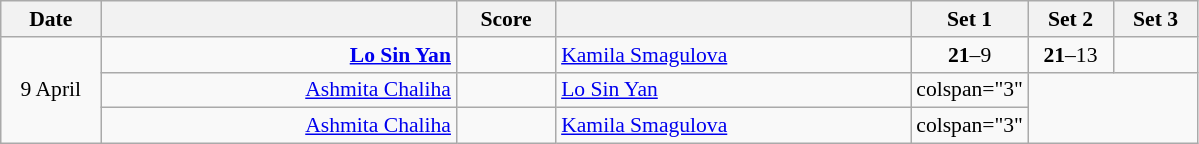<table class="wikitable" style="text-align: center; font-size:90%">
<tr>
<th width="60">Date</th>
<th align="right" width="230"></th>
<th width="60">Score</th>
<th align="left" width="230"></th>
<th width="50">Set 1</th>
<th width="50">Set 2</th>
<th width="50">Set 3</th>
</tr>
<tr>
<td rowspan="3">9 April</td>
<td align="right"><strong><a href='#'>Lo Sin Yan</a> </strong></td>
<td></td>
<td align="left"> <a href='#'>Kamila Smagulova</a></td>
<td><strong>21</strong>–9</td>
<td><strong>21</strong>–13</td>
<td></td>
</tr>
<tr>
<td align="right"><a href='#'>Ashmita Chaliha</a> </td>
<td></td>
<td align="left"> <a href='#'>Lo Sin Yan</a></td>
<td>colspan="3" </td>
</tr>
<tr>
<td align="right"><a href='#'>Ashmita Chaliha</a> </td>
<td></td>
<td align="left"> <a href='#'>Kamila Smagulova</a></td>
<td>colspan="3" </td>
</tr>
</table>
